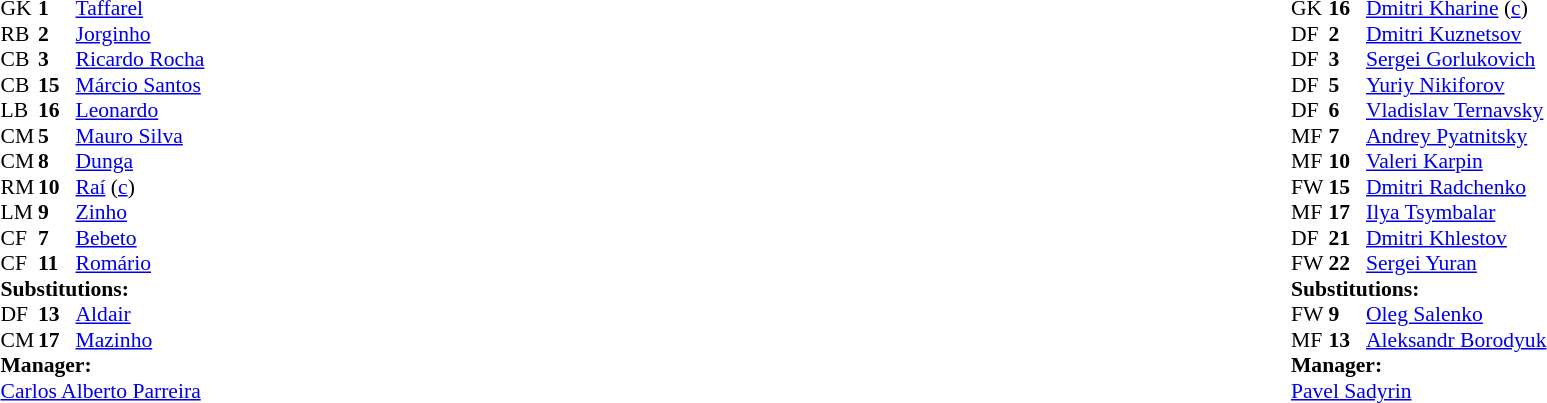<table width="100%">
<tr>
<td valign="top" width="50%"><br><table style="font-size: 90%" cellspacing="0" cellpadding="0">
<tr>
<th width="25"></th>
<th width="25"></th>
</tr>
<tr>
<td>GK</td>
<td><strong>1</strong></td>
<td><a href='#'>Taffarel</a></td>
</tr>
<tr>
<td>RB</td>
<td><strong>2</strong></td>
<td><a href='#'>Jorginho</a></td>
</tr>
<tr>
<td>CB</td>
<td><strong>3</strong></td>
<td><a href='#'>Ricardo Rocha</a></td>
<td></td>
<td></td>
</tr>
<tr>
<td>CB</td>
<td><strong>15</strong></td>
<td><a href='#'>Márcio Santos</a></td>
</tr>
<tr>
<td>LB</td>
<td><strong>16</strong></td>
<td><a href='#'>Leonardo</a></td>
</tr>
<tr>
<td>CM</td>
<td><strong>5</strong></td>
<td><a href='#'>Mauro Silva</a></td>
</tr>
<tr>
<td>CM</td>
<td><strong>8</strong></td>
<td><a href='#'>Dunga</a></td>
<td></td>
<td></td>
</tr>
<tr>
<td>RM</td>
<td><strong>10</strong></td>
<td><a href='#'>Raí</a> (<a href='#'>c</a>)</td>
</tr>
<tr>
<td>LM</td>
<td><strong>9</strong></td>
<td><a href='#'>Zinho</a></td>
</tr>
<tr>
<td>CF</td>
<td><strong>7</strong></td>
<td><a href='#'>Bebeto</a></td>
</tr>
<tr>
<td>CF</td>
<td><strong>11</strong></td>
<td><a href='#'>Romário</a></td>
</tr>
<tr>
<td colspan=3><strong>Substitutions:</strong></td>
</tr>
<tr>
<td>DF</td>
<td><strong>13</strong></td>
<td><a href='#'>Aldair</a></td>
<td></td>
<td></td>
</tr>
<tr>
<td>CM</td>
<td><strong>17</strong></td>
<td><a href='#'>Mazinho</a></td>
<td></td>
<td></td>
</tr>
<tr>
<td colspan=3><strong>Manager:</strong></td>
</tr>
<tr>
<td colspan="4"><a href='#'>Carlos Alberto Parreira</a></td>
</tr>
</table>
</td>
<td></td>
<td valign="top" width="50%"><br><table style="font-size: 90%" cellspacing="0" cellpadding="0" align=center>
<tr>
<th width="25"></th>
<th width="25"></th>
</tr>
<tr>
<td>GK</td>
<td><strong>16</strong></td>
<td><a href='#'>Dmitri Kharine</a> (<a href='#'>c</a>)</td>
</tr>
<tr>
<td>DF</td>
<td><strong>2</strong></td>
<td><a href='#'>Dmitri Kuznetsov</a></td>
<td></td>
</tr>
<tr>
<td>DF</td>
<td><strong>3</strong></td>
<td><a href='#'>Sergei Gorlukovich</a></td>
</tr>
<tr>
<td>DF</td>
<td><strong>5</strong></td>
<td><a href='#'>Yuriy Nikiforov</a></td>
<td></td>
</tr>
<tr>
<td>DF</td>
<td><strong>6</strong></td>
<td><a href='#'>Vladislav Ternavsky</a></td>
</tr>
<tr>
<td>MF</td>
<td><strong>7</strong></td>
<td><a href='#'>Andrey Pyatnitsky</a></td>
</tr>
<tr>
<td>MF</td>
<td><strong>10</strong></td>
<td><a href='#'>Valeri Karpin</a></td>
</tr>
<tr>
<td>FW</td>
<td><strong>15</strong></td>
<td><a href='#'>Dmitri Radchenko</a></td>
<td></td>
<td></td>
</tr>
<tr>
<td>MF</td>
<td><strong>17</strong></td>
<td><a href='#'>Ilya Tsymbalar</a></td>
</tr>
<tr>
<td>DF</td>
<td><strong>21</strong></td>
<td><a href='#'>Dmitri Khlestov</a></td>
<td></td>
</tr>
<tr>
<td>FW</td>
<td><strong>22</strong></td>
<td><a href='#'>Sergei Yuran</a></td>
<td></td>
<td></td>
</tr>
<tr>
<td colspan=3><strong>Substitutions:</strong></td>
</tr>
<tr>
<td>FW</td>
<td><strong>9</strong></td>
<td><a href='#'>Oleg Salenko</a></td>
<td></td>
<td></td>
</tr>
<tr>
<td>MF</td>
<td><strong>13</strong></td>
<td><a href='#'>Aleksandr Borodyuk</a></td>
<td></td>
<td></td>
</tr>
<tr>
<td colspan=3><strong>Manager:</strong></td>
</tr>
<tr>
<td colspan="4"><a href='#'>Pavel Sadyrin</a></td>
</tr>
</table>
</td>
</tr>
</table>
